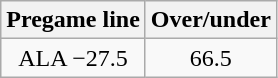<table class="wikitable" style="margin-left: auto; margin-right: auto; border: none; display: inline-table;">
<tr align="center">
<th style=>Pregame line</th>
<th style=>Over/under</th>
</tr>
<tr align="center">
<td>ALA −27.5</td>
<td>66.5</td>
</tr>
</table>
